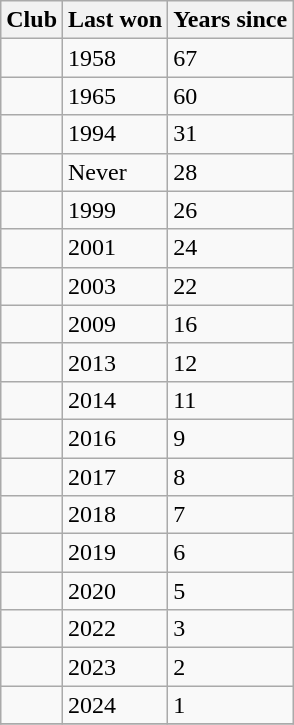<table class="wikitable sortable">
<tr>
<th>Club</th>
<th>Last won</th>
<th>Years since</th>
</tr>
<tr>
<td></td>
<td>1958</td>
<td>67</td>
</tr>
<tr>
<td></td>
<td>1965</td>
<td>60</td>
</tr>
<tr>
<td></td>
<td>1994</td>
<td>31</td>
</tr>
<tr>
<td></td>
<td>Never</td>
<td>28</td>
</tr>
<tr>
<td></td>
<td>1999</td>
<td>26</td>
</tr>
<tr>
<td></td>
<td>2001</td>
<td>24</td>
</tr>
<tr>
<td></td>
<td>2003</td>
<td>22</td>
</tr>
<tr>
<td></td>
<td>2009</td>
<td>16</td>
</tr>
<tr>
<td></td>
<td>2013</td>
<td>12</td>
</tr>
<tr>
<td></td>
<td>2014</td>
<td>11</td>
</tr>
<tr>
<td></td>
<td>2016</td>
<td>9</td>
</tr>
<tr>
<td></td>
<td>2017</td>
<td>8</td>
</tr>
<tr>
<td></td>
<td>2018</td>
<td>7</td>
</tr>
<tr>
<td></td>
<td>2019</td>
<td>6</td>
</tr>
<tr>
<td></td>
<td>2020</td>
<td>5</td>
</tr>
<tr>
<td></td>
<td>2022</td>
<td>3</td>
</tr>
<tr>
<td></td>
<td>2023</td>
<td>2</td>
</tr>
<tr>
<td></td>
<td>2024</td>
<td>1</td>
</tr>
<tr>
</tr>
</table>
